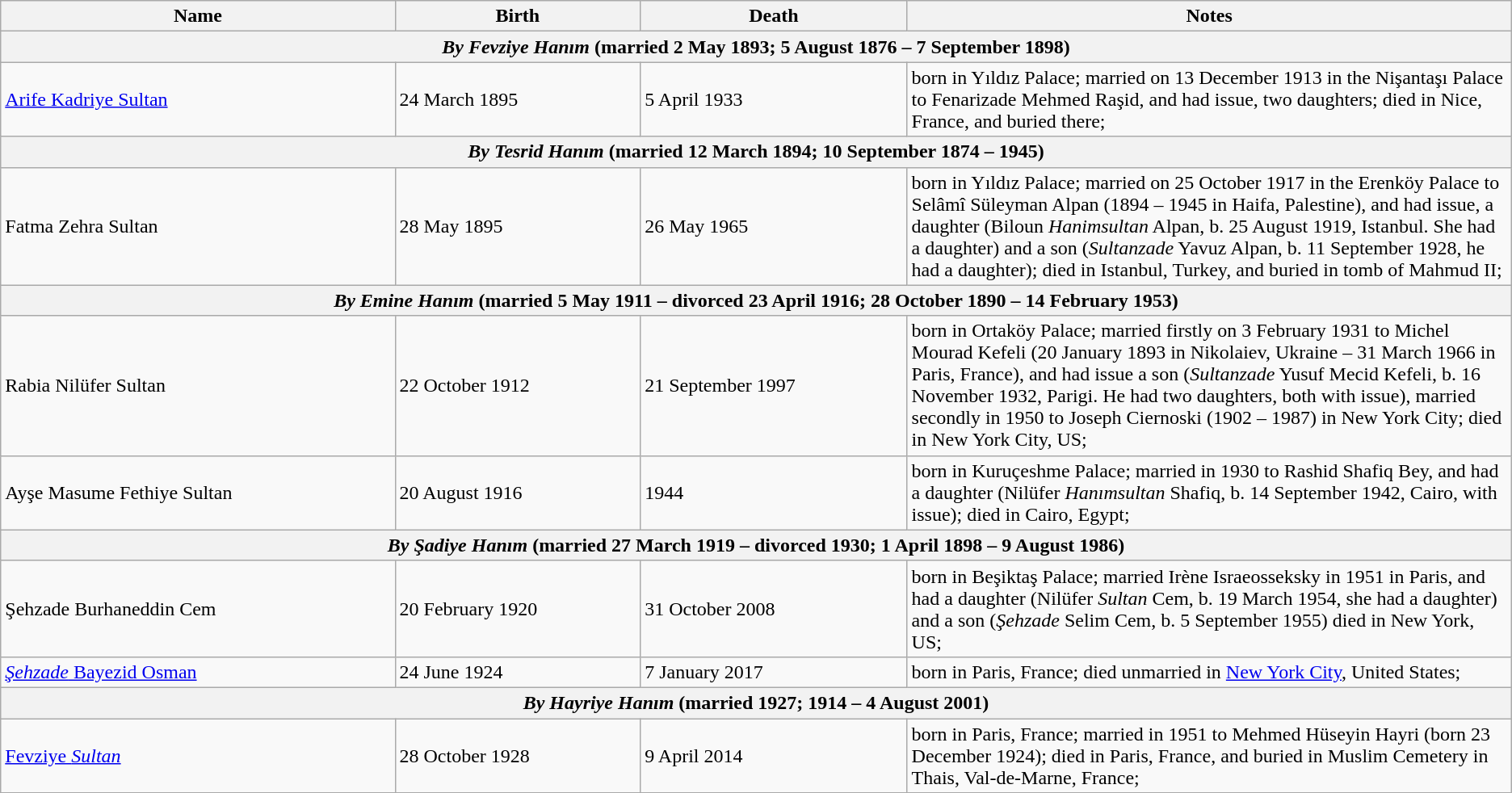<table class="wikitable">
<tr>
<th>Name</th>
<th>Birth</th>
<th>Death</th>
<th style="width:40%;">Notes</th>
</tr>
<tr>
<th colspan="4"><strong><em>By Fevziye Hanım</em></strong> (married 2 May 1893; 5 August 1876 – 7 September 1898)</th>
</tr>
<tr>
<td><a href='#'>Arife Kadriye Sultan</a></td>
<td>24 March 1895</td>
<td>5 April 1933</td>
<td>born in Yıldız Palace; married on 13 December 1913 in the Nişantaşı Palace to Fenarizade Mehmed Raşid, and had issue, two daughters; died in Nice, France, and buried there;</td>
</tr>
<tr>
<th colspan="4"><strong><em>By Tesrid Hanım</em></strong> (married 12 March 1894; 10 September 1874 – 1945)</th>
</tr>
<tr>
<td>Fatma Zehra Sultan</td>
<td>28 May 1895</td>
<td>26 May 1965</td>
<td>born in Yıldız Palace; married on 25 October 1917 in the Erenköy Palace to Selâmî Süleyman Alpan (1894 – 1945 in Haifa, Palestine), and had issue, a daughter (Biloun <em>Hanimsultan</em> Alpan, b. 25 August 1919, Istanbul. She had a daughter) and a son (<em>Sultanzade</em> Yavuz Alpan, b. 11 September 1928, he had a daughter); died in Istanbul, Turkey, and buried in tomb of Mahmud II;</td>
</tr>
<tr>
<th colspan="4"><strong><em>By Emine Hanım</em></strong> (married 5 May 1911 – divorced 23 April 1916; 28 October 1890 – 14 February 1953)</th>
</tr>
<tr>
<td>Rabia Nilüfer Sultan</td>
<td>22 October 1912</td>
<td>21 September 1997</td>
<td>born in Ortaköy Palace; married firstly on 3 February 1931 to Michel Mourad Kefeli (20 January 1893 in Nikolaiev, Ukraine – 31 March 1966 in Paris, France), and had issue a son (<em>Sultanzade</em> Yusuf Mecid Kefeli, b. 16 November 1932, Parigi. He had two daughters, both with issue), married secondly in 1950 to Joseph Ciernoski (1902 – 1987) in New York City; died in New York City, US;</td>
</tr>
<tr>
<td>Ayşe Masume Fethiye Sultan</td>
<td>20 August 1916</td>
<td>1944</td>
<td>born in Kuruçeshme Palace; married in 1930 to Rashid Shafiq Bey, and had a daughter (Nilüfer <em>Hanımsultan</em> Shafiq, b. 14 September 1942, Cairo, with issue); died in Cairo, Egypt;</td>
</tr>
<tr>
<th colspan="4"><strong><em>By Şadiye Hanım</em></strong> (married 27 March 1919 – divorced 1930; 1 April 1898 – 9 August 1986)</th>
</tr>
<tr>
<td>Şehzade Burhaneddin Cem</td>
<td>20 February 1920</td>
<td>31 October 2008</td>
<td>born in Beşiktaş Palace; married Irène Israeosseksky in 1951 in Paris, and had a daughter (Nilüfer <em>Sultan</em> Cem, b. 19 March 1954, she had a daughter) and a son (<em>Şehzade</em> Selim Cem, b. 5 September 1955) died in New York, US;</td>
</tr>
<tr>
<td><a href='#'><em>Şehzade</em> Bayezid Osman</a></td>
<td>24 June 1924</td>
<td>7 January 2017</td>
<td>born in Paris, France; died unmarried in <a href='#'>New York City</a>, United States;</td>
</tr>
<tr>
<th colspan="4"><strong><em>By Hayriye Hanım</em></strong> (married 1927; 1914 – 4 August 2001)</th>
</tr>
<tr>
<td><a href='#'>Fevziye <em>Sultan</em></a></td>
<td>28 October 1928</td>
<td>9 April 2014</td>
<td>born in Paris, France; married in 1951 to Mehmed Hüseyin Hayri (born 23 December 1924); died in Paris, France, and buried in Muslim Cemetery in Thais, Val-de-Marne, France;</td>
</tr>
<tr>
</tr>
</table>
